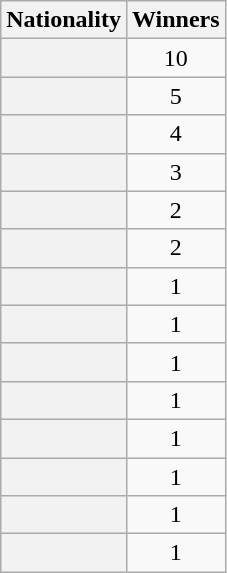<table class="wikitable plainrowheaders sortable"  style="text-align: center">
<tr>
<th scope="col">Nationality</th>
<th scope="col">Winners</th>
</tr>
<tr>
<th scope="row"></th>
<td>10</td>
</tr>
<tr>
<th scope="row"></th>
<td>5</td>
</tr>
<tr>
<th scope="row"></th>
<td>4</td>
</tr>
<tr>
<th scope="row"></th>
<td>3</td>
</tr>
<tr>
<th scope="row"></th>
<td>2</td>
</tr>
<tr>
<th scope="row"></th>
<td>2</td>
</tr>
<tr>
<th scope="row"></th>
<td>1</td>
</tr>
<tr>
<th scope="row"></th>
<td>1</td>
</tr>
<tr>
<th scope="row"></th>
<td>1</td>
</tr>
<tr>
<th scope="row"></th>
<td>1</td>
</tr>
<tr>
<th scope="row"></th>
<td>1</td>
</tr>
<tr>
<th scope="row"></th>
<td>1</td>
</tr>
<tr>
<th scope="row"></th>
<td>1</td>
</tr>
<tr>
<th scope="row"></th>
<td>1</td>
</tr>
</table>
